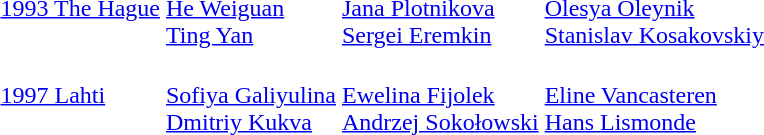<table>
<tr>
<td><a href='#'>1993 The Hague</a></td>
<td><br><a href='#'>He Weiguan</a><br><a href='#'>Ting Yan</a></td>
<td><br><a href='#'>Jana Plotnikova</a><br><a href='#'>Sergei Eremkin</a></td>
<td><br><a href='#'>Olesya Oleynik</a><br><a href='#'>Stanislav Kosakovskiy</a></td>
</tr>
<tr>
<td><a href='#'>1997 Lahti</a></td>
<td><br><a href='#'>Sofiya Galiyulina</a><br><a href='#'>Dmitriy Kukva</a></td>
<td><br><a href='#'>Ewelina Fijolek</a><br><a href='#'>Andrzej Sokołowski</a></td>
<td><br><a href='#'>Eline Vancasteren</a><br><a href='#'>Hans Lismonde</a></td>
</tr>
</table>
